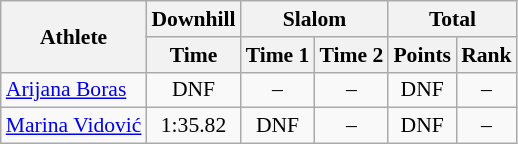<table class="wikitable" style="font-size:90%">
<tr>
<th rowspan="2">Athlete</th>
<th>Downhill</th>
<th colspan="2">Slalom</th>
<th colspan="2">Total</th>
</tr>
<tr>
<th>Time</th>
<th>Time 1</th>
<th>Time 2</th>
<th>Points</th>
<th>Rank</th>
</tr>
<tr>
<td><a href='#'>Arijana Boras</a></td>
<td align="center">DNF</td>
<td align="center">–</td>
<td align="center">–</td>
<td align="center">DNF</td>
<td align="center">–</td>
</tr>
<tr>
<td><a href='#'>Marina Vidović</a></td>
<td align="center">1:35.82</td>
<td align="center">DNF</td>
<td align="center">–</td>
<td align="center">DNF</td>
<td align="center">–</td>
</tr>
</table>
